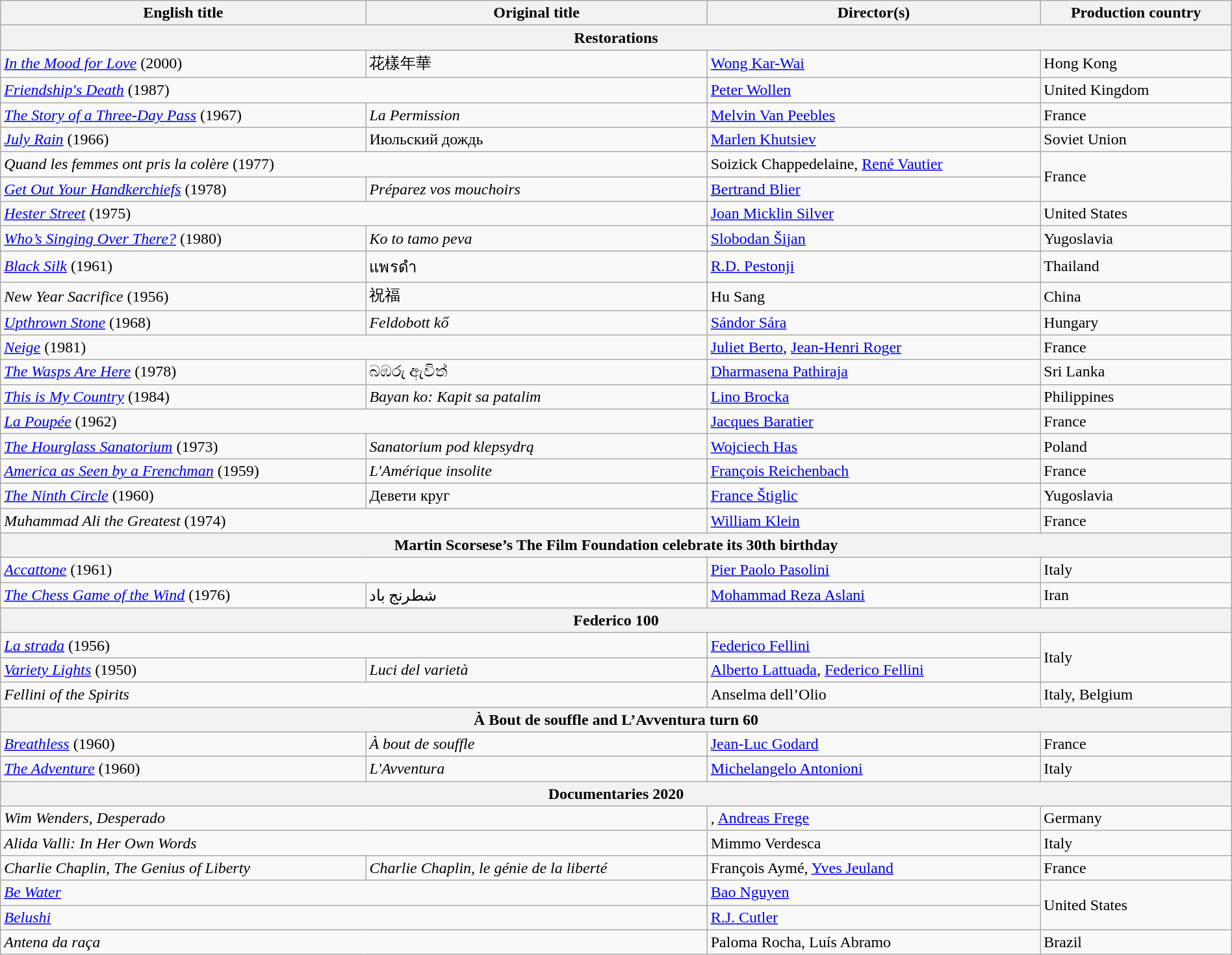<table class="wikitable" style="width:100%;" cellpadding="5">
<tr>
<th scope="col">English title</th>
<th scope="col">Original title</th>
<th scope="col">Director(s)</th>
<th scope="col">Production country</th>
</tr>
<tr>
<th colspan="4">Restorations</th>
</tr>
<tr>
<td><em><a href='#'>In the Mood for Love</a></em> (2000)</td>
<td>花樣年華</td>
<td><a href='#'>Wong Kar-Wai</a></td>
<td>Hong Kong</td>
</tr>
<tr>
<td colspan=2><em><a href='#'>Friendship's Death</a></em> (1987)</td>
<td><a href='#'>Peter Wollen</a></td>
<td>United Kingdom</td>
</tr>
<tr>
<td><em><a href='#'>The Story of a Three-Day Pass</a></em> (1967)</td>
<td><em>La Permission</em></td>
<td><a href='#'>Melvin Van Peebles</a></td>
<td>France</td>
</tr>
<tr>
<td><em><a href='#'>July Rain</a></em> (1966)</td>
<td>Июльский дождь</td>
<td><a href='#'>Marlen Khutsiev</a></td>
<td>Soviet Union</td>
</tr>
<tr>
<td colspan=2><em>Quand les femmes ont pris la colère</em> (1977)</td>
<td>Soizick Chappedelaine, <a href='#'>René Vautier</a></td>
<td rowspan="2">France</td>
</tr>
<tr>
<td><em><a href='#'>Get Out Your Handkerchiefs</a></em> (1978)</td>
<td><em>Préparez vos mouchoirs</em></td>
<td><a href='#'>Bertrand Blier</a></td>
</tr>
<tr>
<td colspan=2><em><a href='#'>Hester Street</a></em> (1975)</td>
<td><a href='#'>Joan Micklin Silver </a></td>
<td>United States</td>
</tr>
<tr>
<td><em><a href='#'>Who’s Singing Over There?</a></em> (1980)</td>
<td><em>Ko to tamo peva</em></td>
<td><a href='#'>Slobodan Šijan</a></td>
<td>Yugoslavia</td>
</tr>
<tr>
<td><em><a href='#'>Black Silk</a></em> (1961)</td>
<td>แพรดำ</td>
<td><a href='#'>R.D. Pestonji</a></td>
<td>Thailand</td>
</tr>
<tr>
<td><em>New Year Sacrifice</em> (1956)</td>
<td>祝福</td>
<td>Hu Sang</td>
<td>China</td>
</tr>
<tr>
<td><em><a href='#'>Upthrown Stone</a></em> (1968)</td>
<td><em>Feldobott kő</em></td>
<td><a href='#'>Sándor Sára</a></td>
<td>Hungary</td>
</tr>
<tr>
<td colspan=2><em><a href='#'>Neige</a></em> (1981)</td>
<td><a href='#'>Juliet Berto</a>, <a href='#'>Jean-Henri Roger</a></td>
<td>France</td>
</tr>
<tr>
<td><em><a href='#'>The Wasps Are Here</a></em> (1978)</td>
<td>බඹරු ඇවිත්</td>
<td><a href='#'>Dharmasena Pathiraja</a></td>
<td>Sri Lanka</td>
</tr>
<tr>
<td><em><a href='#'>This is My Country</a></em> (1984)</td>
<td><em>Bayan ko: Kapit sa patalim</em></td>
<td><a href='#'>Lino Brocka</a></td>
<td>Philippines</td>
</tr>
<tr>
<td colspan=2><em><a href='#'>La Poupée</a></em> (1962)</td>
<td><a href='#'>Jacques Baratier</a></td>
<td>France</td>
</tr>
<tr>
<td><em><a href='#'>The Hourglass Sanatorium</a></em> (1973)</td>
<td><em>Sanatorium pod klepsydrą</em></td>
<td><a href='#'>Wojciech Has</a></td>
<td>Poland</td>
</tr>
<tr>
<td><em><a href='#'>America as Seen by a Frenchman</a></em> (1959)</td>
<td><em>L'Amérique insolite</em></td>
<td><a href='#'>François Reichenbach</a></td>
<td>France</td>
</tr>
<tr>
<td><em><a href='#'>The Ninth Circle</a></em> (1960)</td>
<td>Девети круг</td>
<td><a href='#'>France Štiglic</a></td>
<td>Yugoslavia</td>
</tr>
<tr>
<td colspan=2><em>Muhammad Ali the Greatest</em> (1974)</td>
<td><a href='#'>William Klein</a></td>
<td>France</td>
</tr>
<tr>
<th colspan="4">Martin Scorsese’s The Film Foundation celebrate its 30th birthday</th>
</tr>
<tr>
<td colspan="2"><em><a href='#'>Accattone</a></em> (1961)</td>
<td><a href='#'>Pier Paolo Pasolini</a></td>
<td>Italy</td>
</tr>
<tr>
<td><em><a href='#'>The Chess Game of the Wind</a></em> (1976)</td>
<td>شطرنج باد</td>
<td><a href='#'>Mohammad Reza Aslani</a></td>
<td>Iran</td>
</tr>
<tr>
<th colspan="4">Federico 100</th>
</tr>
<tr>
<td colspan="2"><em><a href='#'>La strada</a></em> (1956)</td>
<td><a href='#'>Federico Fellini</a></td>
<td rowspan="2">Italy</td>
</tr>
<tr>
<td><em><a href='#'>Variety Lights</a></em> (1950)</td>
<td><em>Luci del varietà</em></td>
<td><a href='#'>Alberto Lattuada</a>, <a href='#'>Federico Fellini</a></td>
</tr>
<tr>
<td colspan="2"><em>Fellini of the Spirits</em></td>
<td>Anselma dell’Olio</td>
<td>Italy, Belgium</td>
</tr>
<tr>
<th colspan="4">À Bout de souffle and L’Avventura turn 60</th>
</tr>
<tr>
<td><em><a href='#'>Breathless</a></em> (1960)</td>
<td><em>À bout de souffle</em></td>
<td><a href='#'>Jean-Luc Godard</a></td>
<td>France</td>
</tr>
<tr>
<td><em><a href='#'>The Adventure</a></em> (1960)</td>
<td><em>L'Avventura</em></td>
<td><a href='#'>Michelangelo Antonioni</a></td>
<td>Italy</td>
</tr>
<tr>
<th colspan="4">Documentaries 2020</th>
</tr>
<tr>
<td colspan="2"><em>Wim Wenders, Desperado</em></td>
<td>, <a href='#'>Andreas Frege</a></td>
<td>Germany</td>
</tr>
<tr>
<td colspan="2"><em>Alida Valli: In Her Own Words</em></td>
<td>Mimmo Verdesca</td>
<td>Italy</td>
</tr>
<tr>
<td><em>Charlie Chaplin, The Genius of Liberty</em></td>
<td><em>Charlie Chaplin, le génie de la liberté</em></td>
<td>François Aymé, <a href='#'>Yves Jeuland</a></td>
<td>France</td>
</tr>
<tr>
<td colspan="2"><em><a href='#'>Be Water</a></em></td>
<td><a href='#'>Bao Nguyen</a></td>
<td rowspan="2">United States</td>
</tr>
<tr>
<td colspan="2"><em><a href='#'>Belushi</a></em></td>
<td><a href='#'>R.J. Cutler</a></td>
</tr>
<tr>
<td colspan="2"><em>Antena da raça</em></td>
<td>Paloma Rocha, Luís Abramo</td>
<td>Brazil</td>
</tr>
</table>
